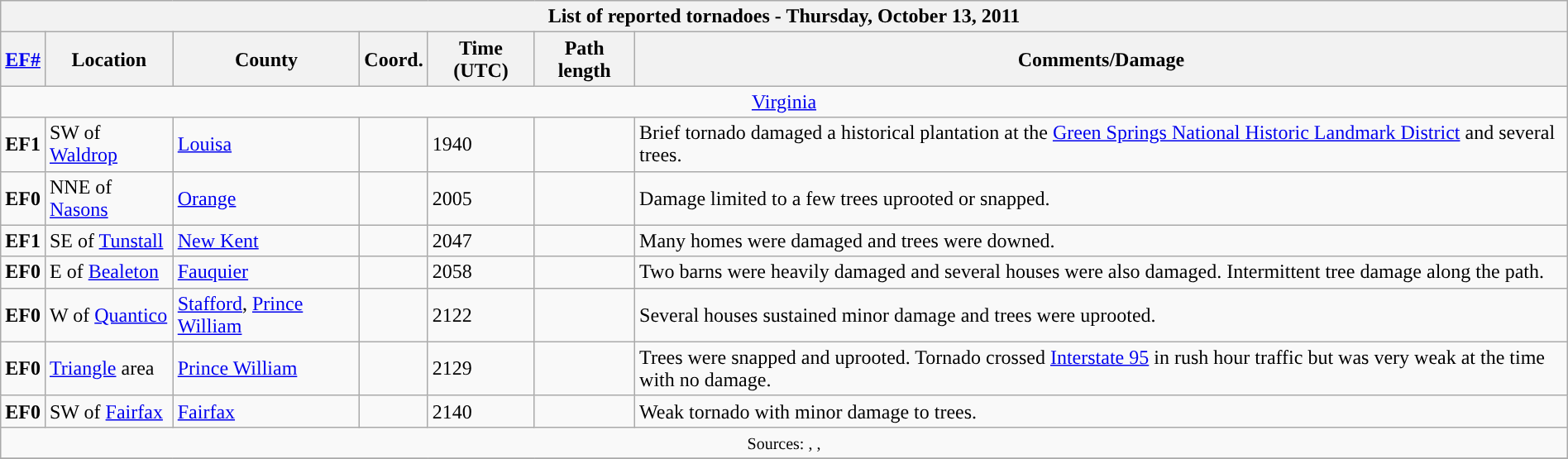<table class="wikitable collapsible" width="100%">
<tr>
<th colspan="7">List of reported tornadoes - Thursday, October 13, 2011</th>
</tr>
<tr>
<th><a href='#'>EF#</a></th>
<th>Location</th>
<th>County</th>
<th>Coord.</th>
<th>Time (UTC)</th>
<th>Path length</th>
<th>Comments/Damage</th>
</tr>
<tr>
<td colspan="7" align=center><a href='#'>Virginia</a></td>
</tr>
<tr>
<td><strong>EF1</strong></td>
<td>SW of <a href='#'>Waldrop</a></td>
<td><a href='#'>Louisa</a></td>
<td></td>
<td>1940</td>
<td></td>
<td>Brief tornado damaged a historical plantation at the <a href='#'>Green Springs National Historic Landmark District</a> and several trees.</td>
</tr>
<tr>
<td><strong>EF0</strong></td>
<td>NNE of <a href='#'>Nasons</a></td>
<td><a href='#'>Orange</a></td>
<td></td>
<td>2005</td>
<td></td>
<td>Damage limited to a few trees uprooted or snapped.</td>
</tr>
<tr>
<td><strong>EF1</strong></td>
<td>SE of <a href='#'>Tunstall</a></td>
<td><a href='#'>New Kent</a></td>
<td></td>
<td>2047</td>
<td></td>
<td>Many homes were damaged and trees were downed.</td>
</tr>
<tr>
<td><strong>EF0</strong></td>
<td>E of <a href='#'>Bealeton</a></td>
<td><a href='#'>Fauquier</a></td>
<td></td>
<td>2058</td>
<td></td>
<td>Two barns were heavily damaged and several houses were also damaged. Intermittent tree damage along the path.</td>
</tr>
<tr>
<td><strong>EF0</strong></td>
<td>W of <a href='#'>Quantico</a></td>
<td><a href='#'>Stafford</a>, <a href='#'>Prince William</a></td>
<td></td>
<td>2122</td>
<td></td>
<td>Several houses sustained minor damage and trees were uprooted.</td>
</tr>
<tr>
<td><strong>EF0</strong></td>
<td><a href='#'>Triangle</a> area</td>
<td><a href='#'>Prince William</a></td>
<td></td>
<td>2129</td>
<td></td>
<td>Trees were snapped and uprooted. Tornado crossed <a href='#'>Interstate 95</a> in rush hour traffic but was very weak at the time with no damage.</td>
</tr>
<tr>
<td><strong>EF0</strong></td>
<td>SW of <a href='#'>Fairfax</a></td>
<td><a href='#'>Fairfax</a></td>
<td></td>
<td>2140</td>
<td></td>
<td>Weak tornado with minor damage to trees.</td>
</tr>
<tr>
<td colspan="7" align=center><small>Sources: , , </small></td>
</tr>
<tr>
</tr>
</table>
